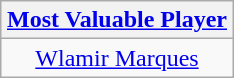<table class=wikitable style="text-align:center; margin:auto">
<tr>
<th><a href='#'>Most Valuable Player</a></th>
</tr>
<tr>
<td> <a href='#'>Wlamir Marques</a></td>
</tr>
</table>
